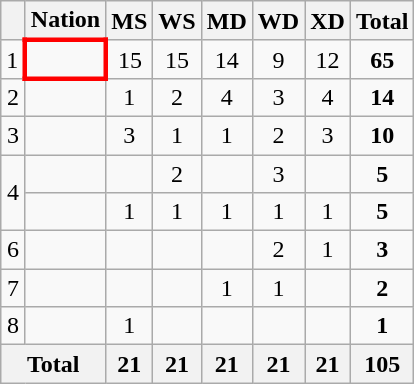<table class="wikitable" style="text-align:center">
<tr>
<th></th>
<th>Nation</th>
<th>MS</th>
<th>WS</th>
<th>MD</th>
<th>WD</th>
<th>XD</th>
<th>Total</th>
</tr>
<tr>
<td>1</td>
<td style="border: 3px solid red" align=left><strong></strong></td>
<td>15</td>
<td>15</td>
<td>14</td>
<td>9</td>
<td>12</td>
<td><strong>65</strong></td>
</tr>
<tr>
<td>2</td>
<td align=left></td>
<td>1</td>
<td>2</td>
<td>4</td>
<td>3</td>
<td>4</td>
<td><strong>14</strong></td>
</tr>
<tr>
<td>3</td>
<td align=left></td>
<td>3</td>
<td>1</td>
<td>1</td>
<td>2</td>
<td>3</td>
<td><strong>10</strong></td>
</tr>
<tr>
<td rowspan="2">4</td>
<td align=left></td>
<td></td>
<td>2</td>
<td></td>
<td>3</td>
<td></td>
<td><strong>5</strong></td>
</tr>
<tr>
<td align=left></td>
<td>1</td>
<td>1</td>
<td>1</td>
<td>1</td>
<td>1</td>
<td><strong>5</strong></td>
</tr>
<tr>
<td>6</td>
<td align=left></td>
<td></td>
<td></td>
<td></td>
<td>2</td>
<td>1</td>
<td><strong>3</strong></td>
</tr>
<tr>
<td>7</td>
<td align=left></td>
<td></td>
<td></td>
<td>1</td>
<td>1</td>
<td></td>
<td><strong>2</strong></td>
</tr>
<tr>
<td>8</td>
<td align=left></td>
<td>1</td>
<td></td>
<td></td>
<td></td>
<td></td>
<td><strong>1</strong></td>
</tr>
<tr>
<th colspan="2">Total</th>
<th>21</th>
<th>21</th>
<th>21</th>
<th>21</th>
<th>21</th>
<th>105</th>
</tr>
</table>
